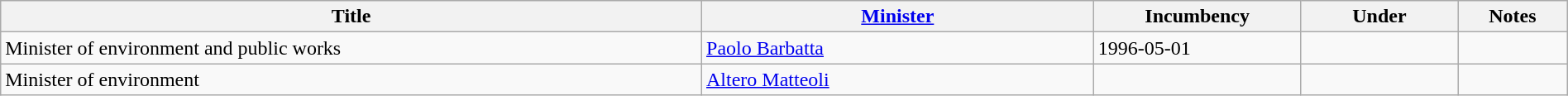<table class="wikitable" style="width:100%;">
<tr>
<th>Title</th>
<th style="width:25%;"><a href='#'>Minister</a></th>
<th style="width:160px;">Incumbency</th>
<th style="width:10%;">Under</th>
<th style="width:7%;">Notes</th>
</tr>
<tr>
<td>Minister of environment and public works</td>
<td><a href='#'>Paolo Barbatta</a></td>
<td>1996-05-01</td>
<td></td>
<td></td>
</tr>
<tr>
<td>Minister of environment</td>
<td><a href='#'>Altero Matteoli</a></td>
<td></td>
<td></td>
<td></td>
</tr>
</table>
